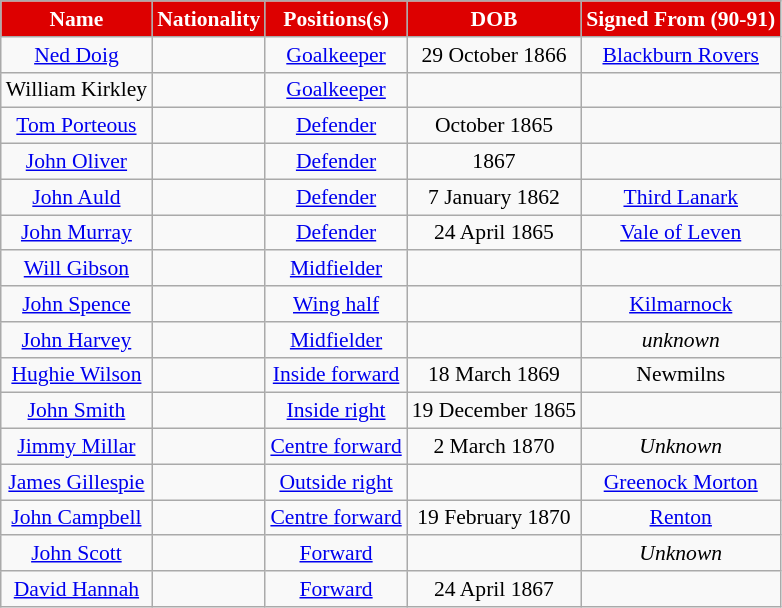<table class="wikitable" style="text-align:center; font-size:90%;">
<tr>
<th style="background:#DD0000; color:white; text-align:center;">Name</th>
<th style="background:#DD0000; color:white; text-align:center;">Nationality</th>
<th style="background:#DD0000; color:white; text-align:center;">Positions(s)</th>
<th style="background:#DD0000; color:white; text-align:center;">DOB</th>
<th style="background:#DD0000; color:white; text-align:center;">Signed From (90-91)</th>
</tr>
<tr>
<td><a href='#'>Ned Doig</a></td>
<td></td>
<td><a href='#'>Goalkeeper</a></td>
<td>29 October 1866</td>
<td><a href='#'>Blackburn Rovers</a></td>
</tr>
<tr>
<td>William Kirkley</td>
<td></td>
<td><a href='#'>Goalkeeper</a></td>
<td></td>
<td></td>
</tr>
<tr>
<td><a href='#'>Tom Porteous</a></td>
<td></td>
<td><a href='#'>Defender</a></td>
<td>October 1865</td>
<td></td>
</tr>
<tr>
<td><a href='#'>John Oliver</a></td>
<td></td>
<td><a href='#'>Defender</a></td>
<td>1867</td>
<td></td>
</tr>
<tr>
<td><a href='#'>John Auld</a></td>
<td></td>
<td><a href='#'>Defender</a></td>
<td>7 January 1862</td>
<td><a href='#'>Third Lanark</a> </td>
</tr>
<tr>
<td><a href='#'>John Murray</a></td>
<td></td>
<td><a href='#'>Defender</a></td>
<td>24 April 1865</td>
<td><a href='#'>Vale of Leven</a> </td>
</tr>
<tr>
<td><a href='#'>Will Gibson</a></td>
<td></td>
<td><a href='#'>Midfielder</a></td>
<td></td>
<td></td>
</tr>
<tr>
<td><a href='#'>John Spence</a></td>
<td></td>
<td><a href='#'>Wing half</a></td>
<td></td>
<td><a href='#'>Kilmarnock</a> </td>
</tr>
<tr>
<td><a href='#'>John Harvey</a></td>
<td></td>
<td><a href='#'>Midfielder</a></td>
<td></td>
<td><em>unknown</em></td>
</tr>
<tr>
<td><a href='#'>Hughie Wilson</a></td>
<td></td>
<td><a href='#'>Inside forward</a></td>
<td>18 March 1869</td>
<td>Newmilns </td>
</tr>
<tr>
<td><a href='#'>John Smith</a></td>
<td></td>
<td><a href='#'>Inside right</a></td>
<td>19 December 1865</td>
<td></td>
</tr>
<tr>
<td><a href='#'>Jimmy Millar</a></td>
<td></td>
<td><a href='#'>Centre forward</a></td>
<td>2 March 1870</td>
<td><em>Unknown</em></td>
</tr>
<tr>
<td><a href='#'>James Gillespie</a></td>
<td></td>
<td><a href='#'>Outside right</a></td>
<td></td>
<td><a href='#'>Greenock Morton</a> </td>
</tr>
<tr>
<td><a href='#'>John Campbell</a></td>
<td></td>
<td><a href='#'>Centre forward</a></td>
<td>19 February 1870</td>
<td><a href='#'>Renton</a> </td>
</tr>
<tr>
<td><a href='#'>John Scott</a></td>
<td></td>
<td><a href='#'>Forward</a></td>
<td></td>
<td><em>Unknown</em></td>
</tr>
<tr>
<td><a href='#'>David Hannah</a></td>
<td></td>
<td><a href='#'>Forward</a></td>
<td>24 April 1867</td>
<td></td>
</tr>
</table>
